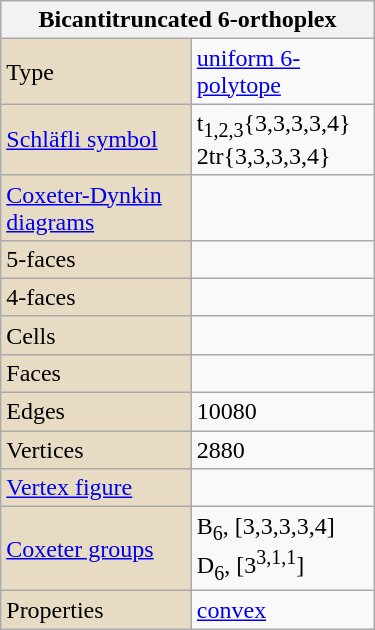<table class="wikitable" align="right" style="margin-left:10px" width="250">
<tr>
<th bgcolor=#e7dcc3 colspan=2>Bicantitruncated 6-orthoplex</th>
</tr>
<tr>
<td bgcolor=#e7dcc3>Type</td>
<td><a href='#'>uniform 6-polytope</a></td>
</tr>
<tr>
<td bgcolor=#e7dcc3><a href='#'>Schläfli symbol</a></td>
<td>t<sub>1,2,3</sub>{3,3,3,3,4}<br>2tr{3,3,3,3,4}</td>
</tr>
<tr>
<td bgcolor=#e7dcc3><a href='#'>Coxeter-Dynkin diagrams</a></td>
<td><br><br></td>
</tr>
<tr>
<td bgcolor=#e7dcc3>5-faces</td>
<td></td>
</tr>
<tr>
<td bgcolor=#e7dcc3>4-faces</td>
<td></td>
</tr>
<tr>
<td bgcolor=#e7dcc3>Cells</td>
<td></td>
</tr>
<tr>
<td bgcolor=#e7dcc3>Faces</td>
<td></td>
</tr>
<tr>
<td bgcolor=#e7dcc3>Edges</td>
<td>10080</td>
</tr>
<tr>
<td bgcolor=#e7dcc3>Vertices</td>
<td>2880</td>
</tr>
<tr>
<td bgcolor=#e7dcc3><a href='#'>Vertex figure</a></td>
<td></td>
</tr>
<tr>
<td bgcolor=#e7dcc3><a href='#'>Coxeter groups</a></td>
<td>B<sub>6</sub>, [3,3,3,3,4]<br>D<sub>6</sub>, [3<sup>3,1,1</sup>]</td>
</tr>
<tr>
<td bgcolor=#e7dcc3>Properties</td>
<td><a href='#'>convex</a></td>
</tr>
</table>
